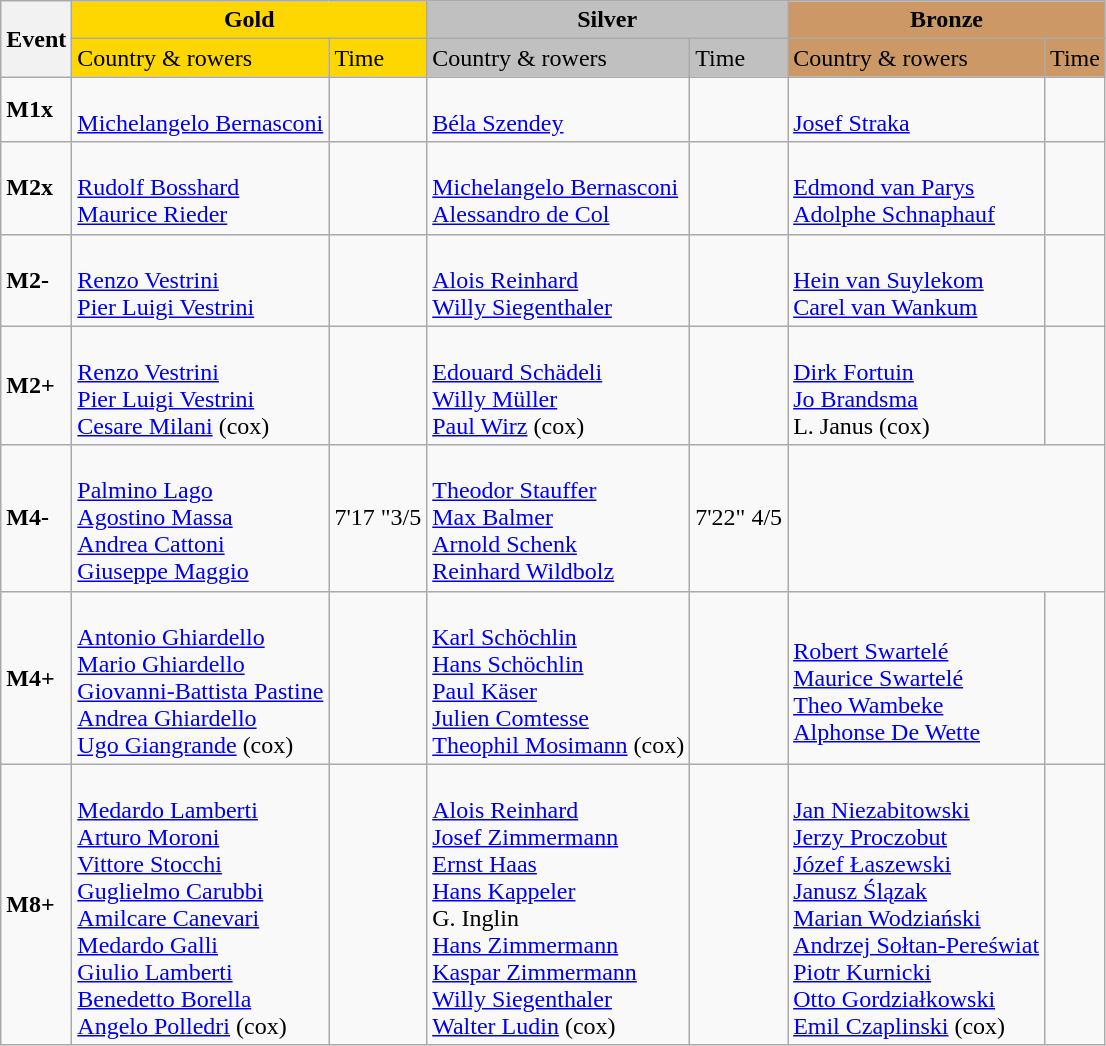<table class="wikitable">
<tr>
<th rowspan="2">Event</th>
<th colspan="2" style="background:gold;">Gold</th>
<th colspan="2" style="background:silver;">Silver</th>
<th colspan="2" style="background:#c96;">Bronze</th>
</tr>
<tr>
<td style="background:gold;">Country & rowers</td>
<td style="background:gold;">Time</td>
<td style="background:silver;">Country & rowers</td>
<td style="background:silver;">Time</td>
<td style="background:#c96;">Country & rowers</td>
<td style="background:#c96;">Time</td>
</tr>
<tr>
<td><strong>M1x</strong></td>
<td> <br> <a href='#'>Michelangelo Bernasconi</a></td>
<td></td>
<td> <br> <a href='#'>Béla Szendey</a></td>
<td></td>
<td> <br> <a href='#'>Josef Straka</a></td>
<td></td>
</tr>
<tr>
<td><strong>M2x</strong></td>
<td> <br> <a href='#'>Rudolf Bosshard</a> <br> <a href='#'>Maurice Rieder</a></td>
<td></td>
<td> <br> <a href='#'>Michelangelo Bernasconi</a> <br> <a href='#'>Alessandro de Col</a></td>
<td></td>
<td> <br> <a href='#'>Edmond van Parys</a> <br> <a href='#'>Adolphe Schnaphauf</a></td>
<td></td>
</tr>
<tr>
<td><strong>M2-</strong></td>
<td> <br> <a href='#'>Renzo Vestrini</a> <br> <a href='#'>Pier Luigi Vestrini</a></td>
<td></td>
<td> <br> <a href='#'>Alois Reinhard</a> <br> <a href='#'>Willy Siegenthaler</a></td>
<td></td>
<td> <br> <a href='#'>Hein van Suylekom</a> <br> <a href='#'>Carel van Wankum</a></td>
<td></td>
</tr>
<tr>
<td><strong>M2+</strong></td>
<td> <br> <a href='#'>Renzo Vestrini</a> <br> <a href='#'>Pier Luigi Vestrini</a> <br> <a href='#'>Cesare Milani</a> (cox)</td>
<td></td>
<td> <br> <a href='#'>Edouard Schädeli</a> <br> <a href='#'>Willy Müller</a> <br> <a href='#'>Paul Wirz</a> (cox)</td>
<td></td>
<td> <br> <a href='#'>Dirk Fortuin</a> <br> <a href='#'>Jo Brandsma</a> <br> L. Janus (cox)</td>
<td></td>
</tr>
<tr>
<td><strong>M4-</strong></td>
<td> <br> <a href='#'>Palmino Lago</a> <br> <a href='#'>Agostino Massa</a> <br> <a href='#'>Andrea Cattoni</a> <br> <a href='#'>Giuseppe Maggio</a></td>
<td>7'17 "3/5</td>
<td> <br> <a href='#'>Theodor Stauffer</a> <br> <a href='#'>Max Balmer</a> <br> <a href='#'>Arnold Schenk</a> <br> <a href='#'>Reinhard Wildbolz</a></td>
<td>7'22" 4/5</td>
<td colspan=2></td>
</tr>
<tr>
<td><strong>M4+</strong></td>
<td> <br> <a href='#'>Antonio Ghiardello</a> <br> <a href='#'>Mario Ghiardello</a> <br> <a href='#'>Giovanni-Battista Pastine</a> <br> <a href='#'>Andrea Ghiardello</a> <br> <a href='#'>Ugo Giangrande</a> (cox)</td>
<td></td>
<td> <br> <a href='#'>Karl Schöchlin</a> <br> <a href='#'>Hans Schöchlin</a> <br> <a href='#'>Paul Käser</a> <br> <a href='#'>Julien Comtesse</a> <br> <a href='#'>Theophil Mosimann</a> (cox)</td>
<td></td>
<td> <br> <a href='#'>Robert Swartelé</a> <br> <a href='#'>Maurice Swartelé</a> <br> <a href='#'>Theo Wambeke</a> <br> <a href='#'>Alphonse De Wette</a></td>
<td></td>
</tr>
<tr>
<td><strong>M8+</strong></td>
<td> <br> <a href='#'>Medardo Lamberti</a> <br> <a href='#'>Arturo Moroni</a> <br> <a href='#'>Vittore Stocchi</a> <br> <a href='#'>Guglielmo Carubbi</a> <br> <a href='#'>Amilcare Canevari</a> <br> <a href='#'>Medardo Galli</a> <br> <a href='#'>Giulio Lamberti</a> <br> <a href='#'>Benedetto Borella</a> <br> <a href='#'>Angelo Polledri</a> (cox)</td>
<td></td>
<td> <br> <a href='#'>Alois Reinhard</a> <br> <a href='#'>Josef Zimmermann</a> <br> <a href='#'>Ernst Haas</a> <br> <a href='#'>Hans Kappeler</a> <br> G. Inglin <br> <a href='#'>Hans Zimmermann</a> <br> <a href='#'>Kaspar Zimmermann</a> <br> <a href='#'>Willy Siegenthaler</a> <br> <a href='#'>Walter Ludin</a> (cox)</td>
<td></td>
<td> <br> <a href='#'>Jan Niezabitowski</a> <br> <a href='#'>Jerzy Proczobut</a> <br> <a href='#'>Józef Łaszewski</a> <br> <a href='#'>Janusz Ślązak</a> <br> <a href='#'>Marian Wodziański</a> <br> <a href='#'>Andrzej Sołtan-Pereświat</a> <br> <a href='#'>Piotr Kurnicki</a> <br> <a href='#'>Otto Gordziałkowski</a> <br> <a href='#'>Emil Czaplinski</a> (cox)</td>
<td></td>
</tr>
</table>
